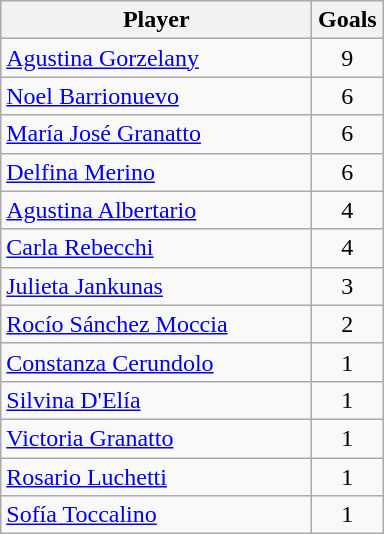<table class="wikitable sortable">
<tr>
<th width=200px>Player</th>
<th width=40px>Goals</th>
</tr>
<tr>
<td><a href='#'>Agustina Gorzelany</a></td>
<td align=center>9</td>
</tr>
<tr>
<td><a href='#'>Noel Barrionuevo</a></td>
<td align=center>6</td>
</tr>
<tr>
<td><a href='#'>María José Granatto</a></td>
<td align=center>6</td>
</tr>
<tr>
<td><a href='#'>Delfina Merino</a></td>
<td align=center>6</td>
</tr>
<tr>
<td><a href='#'>Agustina Albertario</a></td>
<td align=center>4</td>
</tr>
<tr>
<td><a href='#'>Carla Rebecchi</a></td>
<td align=center>4</td>
</tr>
<tr>
<td><a href='#'>Julieta Jankunas</a></td>
<td align=center>3</td>
</tr>
<tr>
<td><a href='#'>Rocío Sánchez Moccia</a></td>
<td align=center>2</td>
</tr>
<tr>
<td><a href='#'>Constanza Cerundolo</a></td>
<td align=center>1</td>
</tr>
<tr>
<td><a href='#'>Silvina D'Elía</a></td>
<td align=center>1</td>
</tr>
<tr>
<td><a href='#'>Victoria Granatto</a></td>
<td align=center>1</td>
</tr>
<tr>
<td><a href='#'>Rosario Luchetti</a></td>
<td align=center>1</td>
</tr>
<tr>
<td><a href='#'>Sofía Toccalino</a></td>
<td align=center>1</td>
</tr>
</table>
